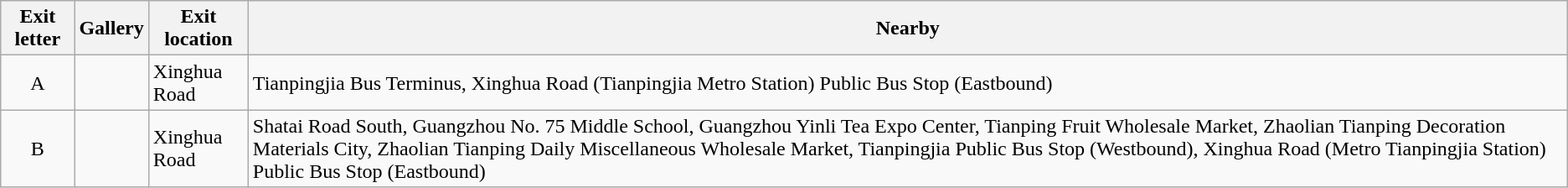<table class="wikitable">
<tr>
<th style="width:70px" colspan="2">Exit letter</th>
<th>Gallery</th>
<th>Exit location</th>
<th>Nearby</th>
</tr>
<tr>
<td align="center" colspan="2">A</td>
<td></td>
<td>Xinghua Road</td>
<td>Tianpingjia Bus Terminus, Xinghua Road (Tianpingjia Metro Station) Public Bus Stop (Eastbound)</td>
</tr>
<tr>
<td align="center" colspan="2">B</td>
<td></td>
<td>Xinghua Road</td>
<td>Shatai Road South, Guangzhou No. 75 Middle School, Guangzhou Yinli Tea Expo Center, Tianping Fruit Wholesale Market, Zhaolian Tianping Decoration Materials City, Zhaolian Tianping Daily Miscellaneous Wholesale Market, Tianpingjia Public Bus Stop (Westbound), Xinghua Road (Metro Tianpingjia Station) Public Bus Stop (Eastbound)</td>
</tr>
</table>
